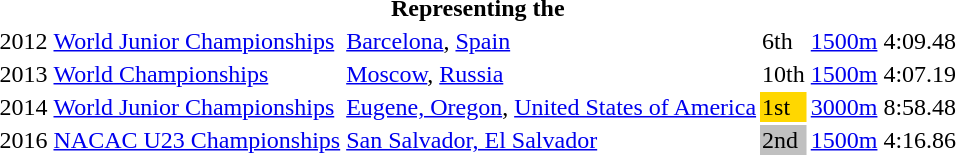<table>
<tr>
<th colspan="7">Representing the </th>
</tr>
<tr>
<td>2012</td>
<td><a href='#'>World Junior Championships</a></td>
<td><a href='#'>Barcelona</a>, <a href='#'>Spain</a></td>
<td>6th</td>
<td><a href='#'>1500m</a></td>
<td>4:09.48</td>
</tr>
<tr>
<td>2013</td>
<td><a href='#'>World Championships</a></td>
<td><a href='#'>Moscow</a>, <a href='#'>Russia</a></td>
<td>10th</td>
<td><a href='#'>1500m</a></td>
<td>4:07.19</td>
</tr>
<tr>
<td>2014</td>
<td><a href='#'>World Junior Championships</a></td>
<td><a href='#'>Eugene, Oregon</a>, <a href='#'>United States of America</a></td>
<td bgcolor=gold>1st</td>
<td><a href='#'>3000m</a></td>
<td>8:58.48</td>
</tr>
<tr>
<td>2016</td>
<td><a href='#'>NACAC U23 Championships</a></td>
<td><a href='#'>San Salvador, El Salvador</a></td>
<td style="background:silver;">2nd</td>
<td><a href='#'>1500m</a></td>
<td>4:16.86</td>
</tr>
</table>
